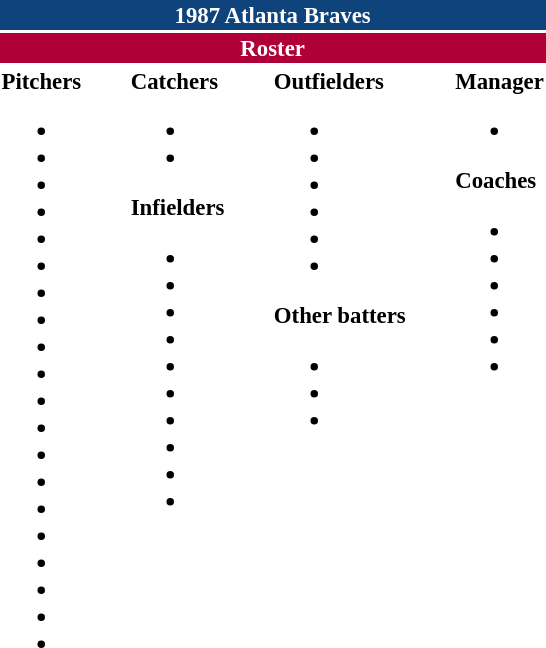<table class="toccolours" style="font-size: 95%;">
<tr>
<th colspan="10" style="background:#0f437c; color:#fff; text-align:center;">1987 Atlanta Braves</th>
</tr>
<tr>
<td colspan="10" style="background:#af0039; color:white; text-align:center;"><strong>Roster</strong></td>
</tr>
<tr>
<td valign="top"><strong>Pitchers</strong><br><ul><li></li><li></li><li></li><li></li><li></li><li></li><li></li><li></li><li></li><li></li><li></li><li></li><li></li><li></li><li></li><li></li><li></li><li></li><li></li><li></li></ul></td>
<td style="width:25px;"></td>
<td valign="top"><strong>Catchers</strong><br><ul><li></li><li></li></ul><strong>Infielders</strong><ul><li></li><li></li><li></li><li></li><li></li><li></li><li></li><li></li><li></li><li></li></ul></td>
<td style="width:25px;"></td>
<td valign="top"><strong>Outfielders</strong><br><ul><li></li><li></li><li></li><li></li><li></li><li></li></ul><strong>Other batters</strong><ul><li></li><li></li><li></li></ul></td>
<td style="width:25px;"></td>
<td valign="top"><strong>Manager</strong><br><ul><li></li></ul><strong>Coaches</strong><ul><li></li><li></li><li></li><li></li><li></li><li></li></ul></td>
</tr>
</table>
